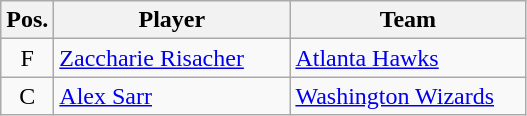<table class="wikitable">
<tr>
<th>Pos.</th>
<th style="width:150px;">Player</th>
<th width=150>Team</th>
</tr>
<tr>
<td style="text-align:center;">F</td>
<td><a href='#'>Zaccharie Risacher</a></td>
<td><a href='#'>Atlanta Hawks</a></td>
</tr>
<tr>
<td style="text-align:center;">C</td>
<td><a href='#'>Alex Sarr</a></td>
<td><a href='#'>Washington Wizards</a></td>
</tr>
</table>
